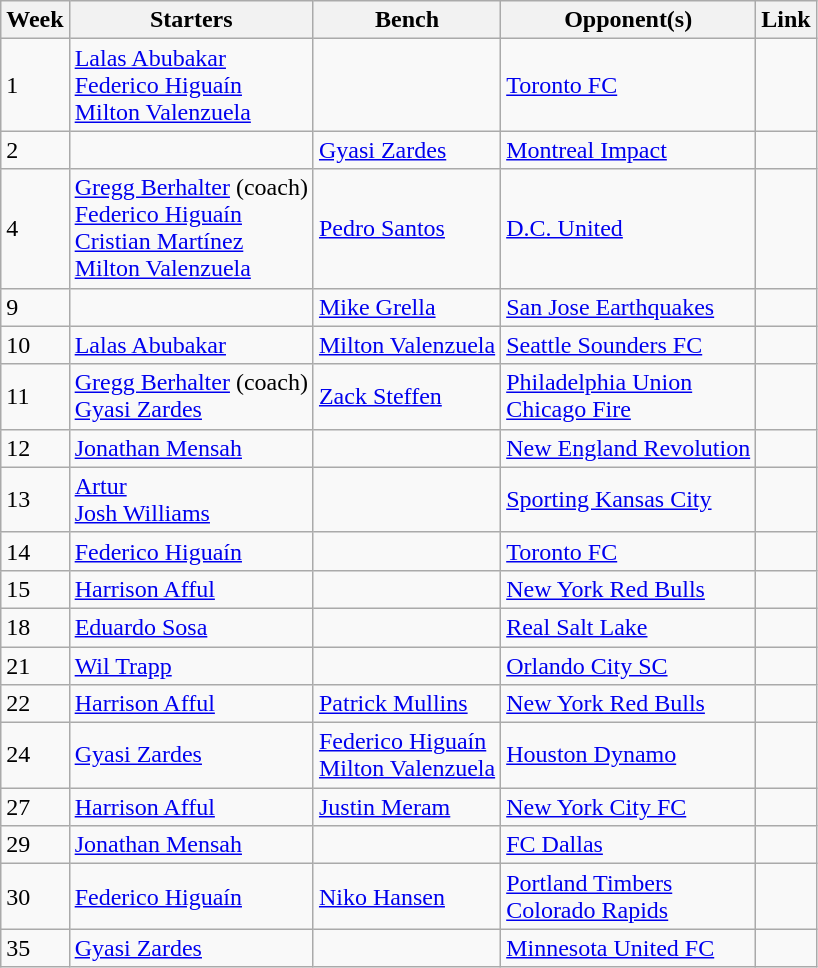<table class=wikitable style="display:inline-table;">
<tr>
<th>Week</th>
<th>Starters</th>
<th>Bench</th>
<th>Opponent(s)</th>
<th>Link</th>
</tr>
<tr>
<td>1</td>
<td> <a href='#'>Lalas Abubakar</a><br> <a href='#'>Federico Higuaín</a><br> <a href='#'>Milton Valenzuela</a></td>
<td></td>
<td> <a href='#'>Toronto FC</a></td>
<td></td>
</tr>
<tr>
<td>2</td>
<td></td>
<td> <a href='#'>Gyasi Zardes</a></td>
<td> <a href='#'>Montreal Impact</a></td>
<td></td>
</tr>
<tr>
<td>4</td>
<td> <a href='#'>Gregg Berhalter</a> (coach)<br> <a href='#'>Federico Higuaín</a><br> <a href='#'>Cristian Martínez</a><br> <a href='#'>Milton Valenzuela</a></td>
<td> <a href='#'>Pedro Santos</a></td>
<td> <a href='#'>D.C. United</a></td>
<td></td>
</tr>
<tr>
<td>9</td>
<td></td>
<td> <a href='#'>Mike Grella</a></td>
<td> <a href='#'>San Jose Earthquakes</a></td>
<td></td>
</tr>
<tr>
<td>10</td>
<td> <a href='#'>Lalas Abubakar</a></td>
<td> <a href='#'>Milton Valenzuela</a></td>
<td> <a href='#'>Seattle Sounders FC</a></td>
<td></td>
</tr>
<tr>
<td>11</td>
<td> <a href='#'>Gregg Berhalter</a> (coach)<br> <a href='#'>Gyasi Zardes</a></td>
<td> <a href='#'>Zack Steffen</a></td>
<td> <a href='#'>Philadelphia Union</a><br> <a href='#'>Chicago Fire</a></td>
<td></td>
</tr>
<tr>
<td>12</td>
<td> <a href='#'>Jonathan Mensah</a></td>
<td></td>
<td> <a href='#'>New England Revolution</a></td>
<td></td>
</tr>
<tr>
<td>13</td>
<td> <a href='#'>Artur</a><br> <a href='#'>Josh Williams</a></td>
<td></td>
<td> <a href='#'>Sporting Kansas City</a></td>
<td></td>
</tr>
<tr>
<td>14</td>
<td> <a href='#'>Federico Higuaín</a></td>
<td></td>
<td> <a href='#'>Toronto FC</a></td>
<td></td>
</tr>
<tr>
<td>15</td>
<td> <a href='#'>Harrison Afful</a></td>
<td></td>
<td> <a href='#'>New York Red Bulls</a></td>
<td></td>
</tr>
<tr>
<td>18</td>
<td> <a href='#'>Eduardo Sosa</a></td>
<td></td>
<td> <a href='#'>Real Salt Lake</a></td>
<td></td>
</tr>
<tr>
<td>21</td>
<td> <a href='#'>Wil Trapp</a></td>
<td></td>
<td> <a href='#'>Orlando City SC</a></td>
<td></td>
</tr>
<tr>
<td>22</td>
<td> <a href='#'>Harrison Afful</a></td>
<td> <a href='#'>Patrick Mullins</a></td>
<td> <a href='#'>New York Red Bulls</a></td>
<td></td>
</tr>
<tr>
<td>24</td>
<td> <a href='#'>Gyasi Zardes</a></td>
<td> <a href='#'>Federico Higuaín</a><br> <a href='#'>Milton Valenzuela</a></td>
<td> <a href='#'>Houston Dynamo</a></td>
<td></td>
</tr>
<tr>
<td>27</td>
<td> <a href='#'>Harrison Afful</a></td>
<td> <a href='#'>Justin Meram</a></td>
<td> <a href='#'>New York City FC</a></td>
<td></td>
</tr>
<tr>
<td>29</td>
<td> <a href='#'>Jonathan Mensah</a></td>
<td></td>
<td> <a href='#'>FC Dallas</a></td>
<td></td>
</tr>
<tr>
<td>30</td>
<td> <a href='#'>Federico Higuaín</a></td>
<td> <a href='#'>Niko Hansen</a></td>
<td> <a href='#'>Portland Timbers</a><br> <a href='#'>Colorado Rapids</a></td>
<td></td>
</tr>
<tr>
<td>35</td>
<td> <a href='#'>Gyasi Zardes</a></td>
<td></td>
<td> <a href='#'>Minnesota United FC</a></td>
<td></td>
</tr>
</table>
